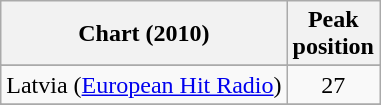<table class="wikitable sortable">
<tr>
<th>Chart (2010)</th>
<th>Peak<br>position</th>
</tr>
<tr>
</tr>
<tr>
<td>Latvia (<a href='#'>European Hit Radio</a>)</td>
<td align="center">27</td>
</tr>
<tr>
</tr>
<tr>
</tr>
<tr>
</tr>
</table>
